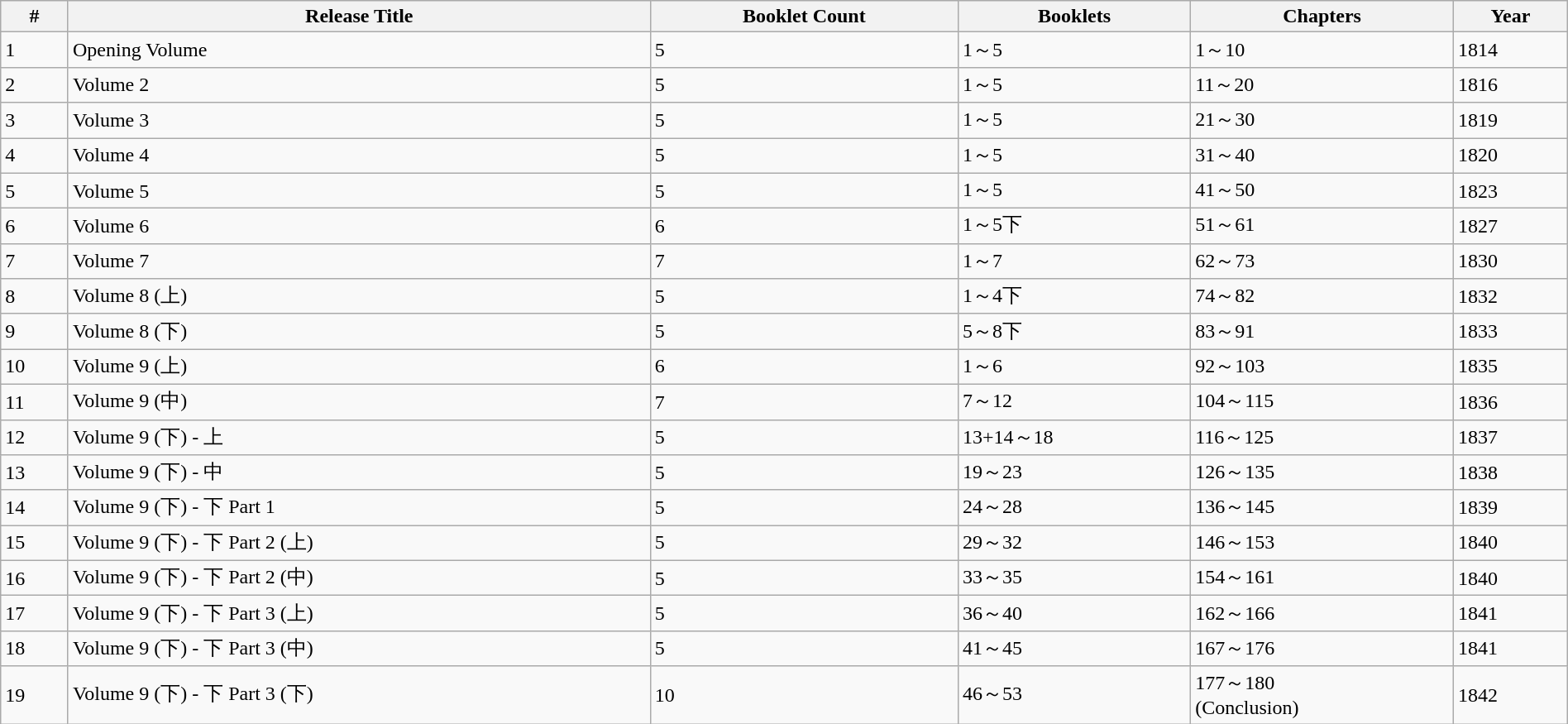<table class="wikitable mw-collapsible mw-collapsed" style="width: 100%;">
<tr>
<th>#</th>
<th>Release Title</th>
<th>Booklet Count</th>
<th>Booklets</th>
<th>Chapters</th>
<th>Year</th>
</tr>
<tr>
<td>1</td>
<td>Opening Volume</td>
<td>5</td>
<td>1～5</td>
<td>1～10</td>
<td>1814</td>
</tr>
<tr>
<td>2</td>
<td>Volume 2</td>
<td>5</td>
<td>1～5</td>
<td>11～20</td>
<td>1816</td>
</tr>
<tr>
<td>3</td>
<td>Volume 3</td>
<td>5</td>
<td>1～5</td>
<td>21～30</td>
<td>1819</td>
</tr>
<tr>
<td>4</td>
<td>Volume 4</td>
<td>5</td>
<td>1～5</td>
<td>31～40</td>
<td>1820</td>
</tr>
<tr>
<td>5</td>
<td>Volume 5</td>
<td>5</td>
<td>1～5</td>
<td>41～50</td>
<td>1823</td>
</tr>
<tr>
<td>6</td>
<td>Volume 6</td>
<td>6</td>
<td>1～5下</td>
<td>51～61</td>
<td>1827</td>
</tr>
<tr>
<td>7</td>
<td>Volume 7</td>
<td>7</td>
<td>1～7</td>
<td>62～73</td>
<td>1830</td>
</tr>
<tr>
<td>8</td>
<td>Volume 8 (上)</td>
<td>5</td>
<td>1～4下</td>
<td>74～82</td>
<td>1832</td>
</tr>
<tr>
<td>9</td>
<td>Volume 8 (下)</td>
<td>5</td>
<td>5～8下</td>
<td>83～91</td>
<td>1833</td>
</tr>
<tr>
<td>10</td>
<td>Volume 9 (上)</td>
<td>6</td>
<td>1～6</td>
<td>92～103</td>
<td>1835</td>
</tr>
<tr>
<td>11</td>
<td>Volume 9 (中)</td>
<td>7</td>
<td>7～12</td>
<td>104～115</td>
<td>1836</td>
</tr>
<tr>
<td>12</td>
<td>Volume 9 (下) - 上</td>
<td>5</td>
<td>13+14～18</td>
<td>116～125</td>
<td>1837</td>
</tr>
<tr>
<td>13</td>
<td>Volume 9 (下) - 中</td>
<td>5</td>
<td>19～23</td>
<td>126～135</td>
<td>1838</td>
</tr>
<tr>
<td>14</td>
<td>Volume 9 (下) - 下 Part 1</td>
<td>5</td>
<td>24～28</td>
<td>136～145</td>
<td>1839</td>
</tr>
<tr>
<td>15</td>
<td>Volume 9 (下) - 下 Part 2 (上)</td>
<td>5</td>
<td>29～32</td>
<td>146～153</td>
<td>1840</td>
</tr>
<tr>
<td>16</td>
<td>Volume 9 (下) - 下 Part 2 (中)</td>
<td>5</td>
<td>33～35</td>
<td>154～161</td>
<td>1840</td>
</tr>
<tr>
<td>17</td>
<td>Volume 9 (下) - 下 Part 3 (上)</td>
<td>5</td>
<td>36～40</td>
<td>162～166</td>
<td>1841</td>
</tr>
<tr>
<td>18</td>
<td>Volume 9 (下) - 下 Part 3 (中)</td>
<td>5</td>
<td>41～45</td>
<td>167～176</td>
<td>1841</td>
</tr>
<tr>
<td>19</td>
<td>Volume 9 (下) - 下 Part 3 (下)</td>
<td>10</td>
<td>46～53</td>
<td>177～180<br>(Conclusion)</td>
<td>1842</td>
</tr>
</table>
